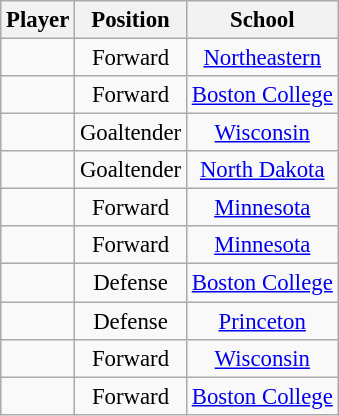<table class="wikitable sortable" style="font-size: 95%;text-align: center;">
<tr>
<th>Player</th>
<th>Position</th>
<th>School</th>
</tr>
<tr>
<td><strong></strong></td>
<td>Forward</td>
<td><a href='#'>Northeastern</a></td>
</tr>
<tr>
<td></td>
<td>Forward</td>
<td><a href='#'>Boston College</a></td>
</tr>
<tr>
<td></td>
<td>Goaltender</td>
<td><a href='#'>Wisconsin</a></td>
</tr>
<tr>
<td></td>
<td>Goaltender</td>
<td><a href='#'>North Dakota</a></td>
</tr>
<tr>
<td></td>
<td>Forward</td>
<td><a href='#'>Minnesota</a></td>
</tr>
<tr>
<td></td>
<td>Forward</td>
<td><a href='#'>Minnesota</a></td>
</tr>
<tr>
<td></td>
<td>Defense</td>
<td><a href='#'>Boston College</a></td>
</tr>
<tr>
<td></td>
<td>Defense</td>
<td><a href='#'>Princeton</a></td>
</tr>
<tr>
<td></td>
<td>Forward</td>
<td><a href='#'>Wisconsin</a></td>
</tr>
<tr>
<td></td>
<td>Forward</td>
<td><a href='#'>Boston College</a></td>
</tr>
</table>
